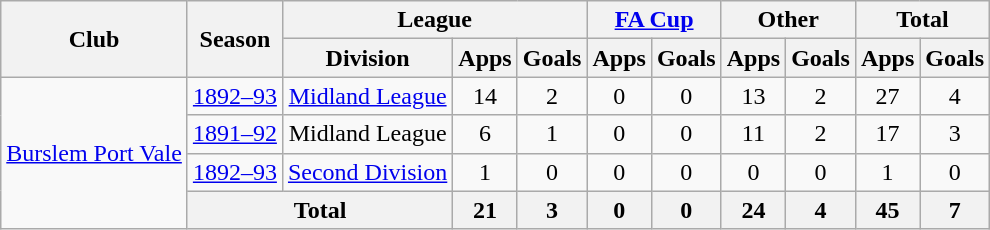<table class="wikitable" style="text-align:center">
<tr>
<th rowspan="2">Club</th>
<th rowspan="2">Season</th>
<th colspan="3">League</th>
<th colspan="2"><a href='#'>FA Cup</a></th>
<th colspan="2">Other</th>
<th colspan="2">Total</th>
</tr>
<tr>
<th>Division</th>
<th>Apps</th>
<th>Goals</th>
<th>Apps</th>
<th>Goals</th>
<th>Apps</th>
<th>Goals</th>
<th>Apps</th>
<th>Goals</th>
</tr>
<tr>
<td rowspan="4"><a href='#'>Burslem Port Vale</a></td>
<td><a href='#'>1892–93</a></td>
<td><a href='#'>Midland League</a></td>
<td>14</td>
<td>2</td>
<td>0</td>
<td>0</td>
<td>13</td>
<td>2</td>
<td>27</td>
<td>4</td>
</tr>
<tr>
<td><a href='#'>1891–92</a></td>
<td>Midland League</td>
<td>6</td>
<td>1</td>
<td>0</td>
<td>0</td>
<td>11</td>
<td>2</td>
<td>17</td>
<td>3</td>
</tr>
<tr>
<td><a href='#'>1892–93</a></td>
<td><a href='#'>Second Division</a></td>
<td>1</td>
<td>0</td>
<td>0</td>
<td>0</td>
<td>0</td>
<td>0</td>
<td>1</td>
<td>0</td>
</tr>
<tr>
<th colspan="2">Total</th>
<th>21</th>
<th>3</th>
<th>0</th>
<th>0</th>
<th>24</th>
<th>4</th>
<th>45</th>
<th>7</th>
</tr>
</table>
